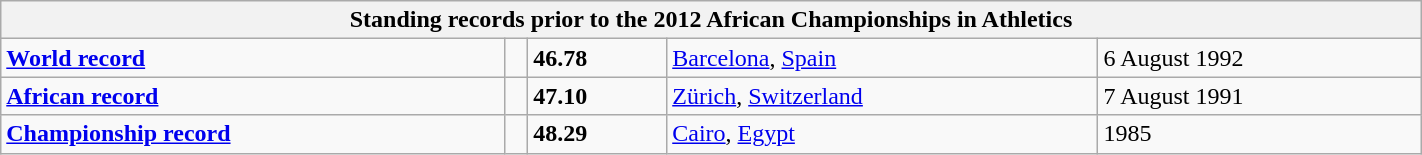<table class="wikitable" width=75%>
<tr>
<th colspan="5">Standing records prior to the 2012 African Championships in Athletics</th>
</tr>
<tr>
<td><strong><a href='#'>World record</a></strong></td>
<td></td>
<td><strong>46.78</strong></td>
<td><a href='#'>Barcelona</a>, <a href='#'>Spain</a></td>
<td>6 August 1992</td>
</tr>
<tr>
<td><strong><a href='#'>African record</a></strong></td>
<td></td>
<td><strong>47.10</strong></td>
<td><a href='#'>Zürich</a>, <a href='#'>Switzerland</a></td>
<td>7 August 1991</td>
</tr>
<tr>
<td><strong><a href='#'>Championship record</a></strong></td>
<td></td>
<td><strong>48.29</strong></td>
<td><a href='#'>Cairo</a>, <a href='#'>Egypt</a></td>
<td>1985</td>
</tr>
</table>
